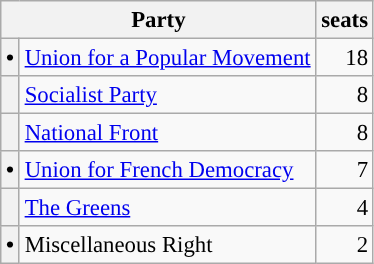<table class="wikitable" style="font-size: 95%;">
<tr>
<th colspan=2>Party</th>
<th>seats</th>
</tr>
<tr>
<th style="background-color: "><span>•</span></th>
<td><a href='#'>Union for a Popular Movement</a></td>
<td align="right">18</td>
</tr>
<tr>
<th style="background-color: "></th>
<td><a href='#'>Socialist Party</a></td>
<td align="right">8</td>
</tr>
<tr>
<th style="background-color: "></th>
<td><a href='#'>National Front</a></td>
<td align="right">8</td>
</tr>
<tr>
<th style="background-color: "><span>•</span></th>
<td><a href='#'>Union for French Democracy</a></td>
<td align="right">7</td>
</tr>
<tr>
<th style="background-color: "></th>
<td><a href='#'>The Greens</a></td>
<td align="right">4</td>
</tr>
<tr>
<th style="background-color: "><span>•</span></th>
<td>Miscellaneous Right</td>
<td align="right">2</td>
</tr>
</table>
